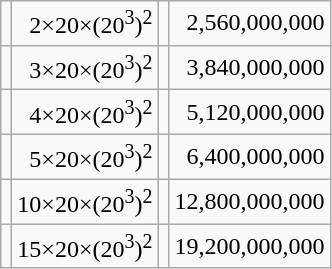<table class=wikitable style="text-align:right;">
<tr>
<td align=left></td>
<td>2×20×(20<sup>3</sup>)<sup>2</sup></td>
<td></td>
<td>2,560,000,000</td>
</tr>
<tr>
<td align=left></td>
<td>3×20×(20<sup>3</sup>)<sup>2</sup></td>
<td></td>
<td>3,840,000,000</td>
</tr>
<tr>
<td align=left></td>
<td>4×20×(20<sup>3</sup>)<sup>2</sup></td>
<td></td>
<td>5,120,000,000</td>
</tr>
<tr>
<td align=left></td>
<td>5×20×(20<sup>3</sup>)<sup>2</sup></td>
<td></td>
<td>6,400,000,000</td>
</tr>
<tr>
<td align=left></td>
<td>10×20×(20<sup>3</sup>)<sup>2</sup></td>
<td></td>
<td>12,800,000,000</td>
</tr>
<tr>
<td align=left></td>
<td>15×20×(20<sup>3</sup>)<sup>2</sup></td>
<td></td>
<td>19,200,000,000</td>
</tr>
</table>
